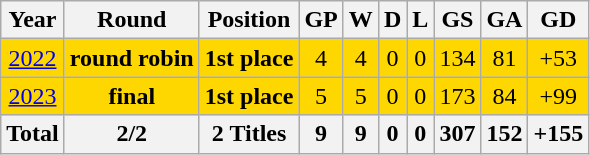<table class="wikitable" style="text-align: center;">
<tr>
<th>Year</th>
<th>Round</th>
<th>Position</th>
<th>GP</th>
<th>W</th>
<th>D</th>
<th>L</th>
<th>GS</th>
<th>GA</th>
<th>GD</th>
</tr>
<tr bgcolor=Gold>
<td><a href='#'>2022</a> </td>
<td><strong>round robin</strong></td>
<td><strong>1st place</strong></td>
<td>4</td>
<td>4</td>
<td>0</td>
<td>0</td>
<td>134</td>
<td>81</td>
<td>+53</td>
</tr>
<tr bgcolor=Gold>
<td><a href='#'>2023</a> </td>
<td><strong>final</strong></td>
<td><strong>1st place</strong></td>
<td>5</td>
<td>5</td>
<td>0</td>
<td>0</td>
<td>173</td>
<td>84</td>
<td>+99</td>
</tr>
<tr>
<th>Total</th>
<th>2/2</th>
<th>2 Titles</th>
<th>9</th>
<th>9</th>
<th>0</th>
<th>0</th>
<th>307</th>
<th>152</th>
<th>+155</th>
</tr>
</table>
